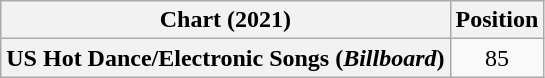<table class="wikitable plainrowheaders">
<tr>
<th scope="col">Chart (2021)</th>
<th scope="col">Position</th>
</tr>
<tr>
<th scope="row">US Hot Dance/Electronic Songs (<em>Billboard</em>)</th>
<td align="center">85</td>
</tr>
</table>
